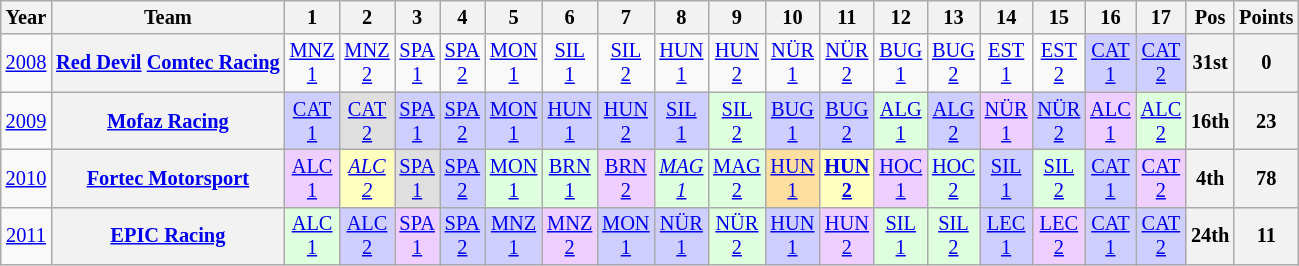<table class="wikitable" style="text-align:center; font-size:85%">
<tr>
<th>Year</th>
<th>Team</th>
<th>1</th>
<th>2</th>
<th>3</th>
<th>4</th>
<th>5</th>
<th>6</th>
<th>7</th>
<th>8</th>
<th>9</th>
<th>10</th>
<th>11</th>
<th>12</th>
<th>13</th>
<th>14</th>
<th>15</th>
<th>16</th>
<th>17</th>
<th>Pos</th>
<th>Points</th>
</tr>
<tr>
<td><a href='#'>2008</a></td>
<th nowrap><a href='#'>Red Devil</a> <a href='#'>Comtec Racing</a></th>
<td><a href='#'>MNZ<br>1</a></td>
<td><a href='#'>MNZ<br>2</a></td>
<td><a href='#'>SPA<br>1</a></td>
<td><a href='#'>SPA<br>2</a></td>
<td><a href='#'>MON<br>1</a></td>
<td><a href='#'>SIL<br>1</a></td>
<td><a href='#'>SIL<br>2</a></td>
<td><a href='#'>HUN<br>1</a></td>
<td><a href='#'>HUN<br>2</a></td>
<td><a href='#'>NÜR<br>1</a></td>
<td><a href='#'>NÜR<br>2</a></td>
<td><a href='#'>BUG<br>1</a></td>
<td><a href='#'>BUG<br>2</a></td>
<td><a href='#'>EST<br>1</a></td>
<td><a href='#'>EST<br>2</a></td>
<td style="background:#CFCFFF;"><a href='#'>CAT<br>1</a><br></td>
<td style="background:#CFCFFF;"><a href='#'>CAT<br>2</a><br></td>
<th>31st</th>
<th>0</th>
</tr>
<tr>
<td><a href='#'>2009</a></td>
<th nowrap><a href='#'>Mofaz Racing</a></th>
<td style="background:#CFCFFF;"><a href='#'>CAT<br>1</a><br></td>
<td style="background:#DFDFDF;"><a href='#'>CAT<br>2</a><br></td>
<td style="background:#CFCFFF;"><a href='#'>SPA<br>1</a><br></td>
<td style="background:#CFCFFF;"><a href='#'>SPA<br>2</a><br></td>
<td style="background:#CFCFFF;"><a href='#'>MON<br>1</a><br></td>
<td style="background:#CFCFFF;"><a href='#'>HUN<br>1</a><br></td>
<td style="background:#CFCFFF;"><a href='#'>HUN<br>2</a><br></td>
<td style="background:#CFCFFF;"><a href='#'>SIL<br>1</a><br></td>
<td style="background:#DFFFDF;"><a href='#'>SIL<br>2</a><br></td>
<td style="background:#CFCFFF;"><a href='#'>BUG<br>1</a><br></td>
<td style="background:#CFCFFF;"><a href='#'>BUG<br>2</a><br></td>
<td style="background:#DFFFDF;"><a href='#'>ALG<br>1</a><br></td>
<td style="background:#CFCFFF;"><a href='#'>ALG<br>2</a><br></td>
<td style="background:#EFCFFF;"><a href='#'>NÜR<br>1</a><br></td>
<td style="background:#CFCFFF;"><a href='#'>NÜR<br>2</a><br></td>
<td style="background:#EFCFFF;"><a href='#'>ALC<br>1</a><br></td>
<td style="background:#DFFFDF;"><a href='#'>ALC<br>2</a><br></td>
<th>16th</th>
<th>23</th>
</tr>
<tr>
<td><a href='#'>2010</a></td>
<th nowrap><a href='#'>Fortec Motorsport</a></th>
<td style="background:#EFCFFF;"><a href='#'>ALC<br>1</a><br></td>
<td style="background:#FFFFBF;"><em><a href='#'>ALC<br>2</a></em><br></td>
<td style="background:#DFDFDF;"><a href='#'>SPA<br>1</a><br></td>
<td style="background:#CFCFFF;"><a href='#'>SPA<br>2</a><br></td>
<td style="background:#DFFFDF;"><a href='#'>MON<br>1</a><br></td>
<td style="background:#DFFFDF;"><a href='#'>BRN<br>1</a><br></td>
<td style="background:#EFCFFF;"><a href='#'>BRN<br>2</a><br></td>
<td style="background:#DFFFDF;"><em><a href='#'>MAG<br>1</a></em><br></td>
<td style="background:#DFFFDF;"><a href='#'>MAG<br>2</a><br></td>
<td style="background:#FFDF9F;"><a href='#'>HUN<br>1</a><br></td>
<td style="background:#FFFFBF;"><strong><a href='#'>HUN<br>2</a></strong><br></td>
<td style="background:#EFCFFF;"><a href='#'>HOC<br>1</a><br></td>
<td style="background:#DFFFDF;"><a href='#'>HOC<br>2</a><br></td>
<td style="background:#CFCFFF;"><a href='#'>SIL<br>1</a><br></td>
<td style="background:#DFFFDF;"><a href='#'>SIL<br>2</a><br></td>
<td style="background:#CFCFFF;"><a href='#'>CAT<br>1</a><br></td>
<td style="background:#EFCFFF;"><a href='#'>CAT<br>2</a><br></td>
<th>4th</th>
<th>78</th>
</tr>
<tr>
<td><a href='#'>2011</a></td>
<th nowrap><a href='#'>EPIC Racing</a></th>
<td style="background:#DFFFDF;"><a href='#'>ALC<br>1</a><br></td>
<td style="background:#CFCFFF;"><a href='#'>ALC<br>2</a><br></td>
<td style="background:#EFCFFF;"><a href='#'>SPA<br>1</a><br></td>
<td style="background:#CFCFFF;"><a href='#'>SPA<br>2</a><br></td>
<td style="background:#CFCFFF;"><a href='#'>MNZ<br>1</a><br></td>
<td style="background:#EFCFFF;"><a href='#'>MNZ<br>2</a><br></td>
<td style="background:#CFCFFF;"><a href='#'>MON<br>1</a><br></td>
<td style="background:#CFCFFF;"><a href='#'>NÜR<br>1</a><br></td>
<td style="background:#DFFFDF;"><a href='#'>NÜR<br>2</a><br></td>
<td style="background:#CFCFFF;"><a href='#'>HUN<br>1</a><br></td>
<td style="background:#EFCFFF;"><a href='#'>HUN<br>2</a><br></td>
<td style="background:#DFFFDF;"><a href='#'>SIL<br>1</a><br></td>
<td style="background:#DFFFDF;"><a href='#'>SIL<br>2</a><br></td>
<td style="background:#CFCFFF;"><a href='#'>LEC<br>1</a><br></td>
<td style="background:#EFCFFF;"><a href='#'>LEC<br>2</a><br></td>
<td style="background:#CFCFFF;"><a href='#'>CAT<br>1</a><br></td>
<td style="background:#CFCFFF;"><a href='#'>CAT<br>2</a><br></td>
<th>24th</th>
<th>11</th>
</tr>
</table>
